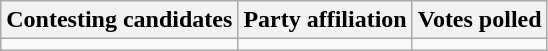<table class="wikitable sortable">
<tr>
<th>Contesting candidates</th>
<th>Party affiliation</th>
<th>Votes polled</th>
</tr>
<tr>
<td></td>
<td></td>
<td></td>
</tr>
</table>
